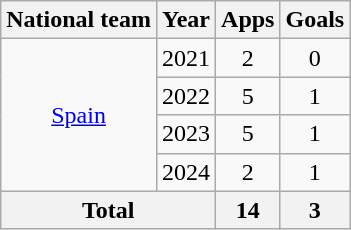<table class="wikitable" style="text-align:center">
<tr>
<th>National team</th>
<th>Year</th>
<th>Apps</th>
<th>Goals</th>
</tr>
<tr>
<td rowspan="4"><a href='#'>Spain</a></td>
<td>2021</td>
<td>2</td>
<td>0</td>
</tr>
<tr>
<td>2022</td>
<td>5</td>
<td>1</td>
</tr>
<tr>
<td>2023</td>
<td>5</td>
<td>1</td>
</tr>
<tr>
<td>2024</td>
<td>2</td>
<td>1</td>
</tr>
<tr>
<th colspan="2">Total</th>
<th>14</th>
<th>3</th>
</tr>
</table>
